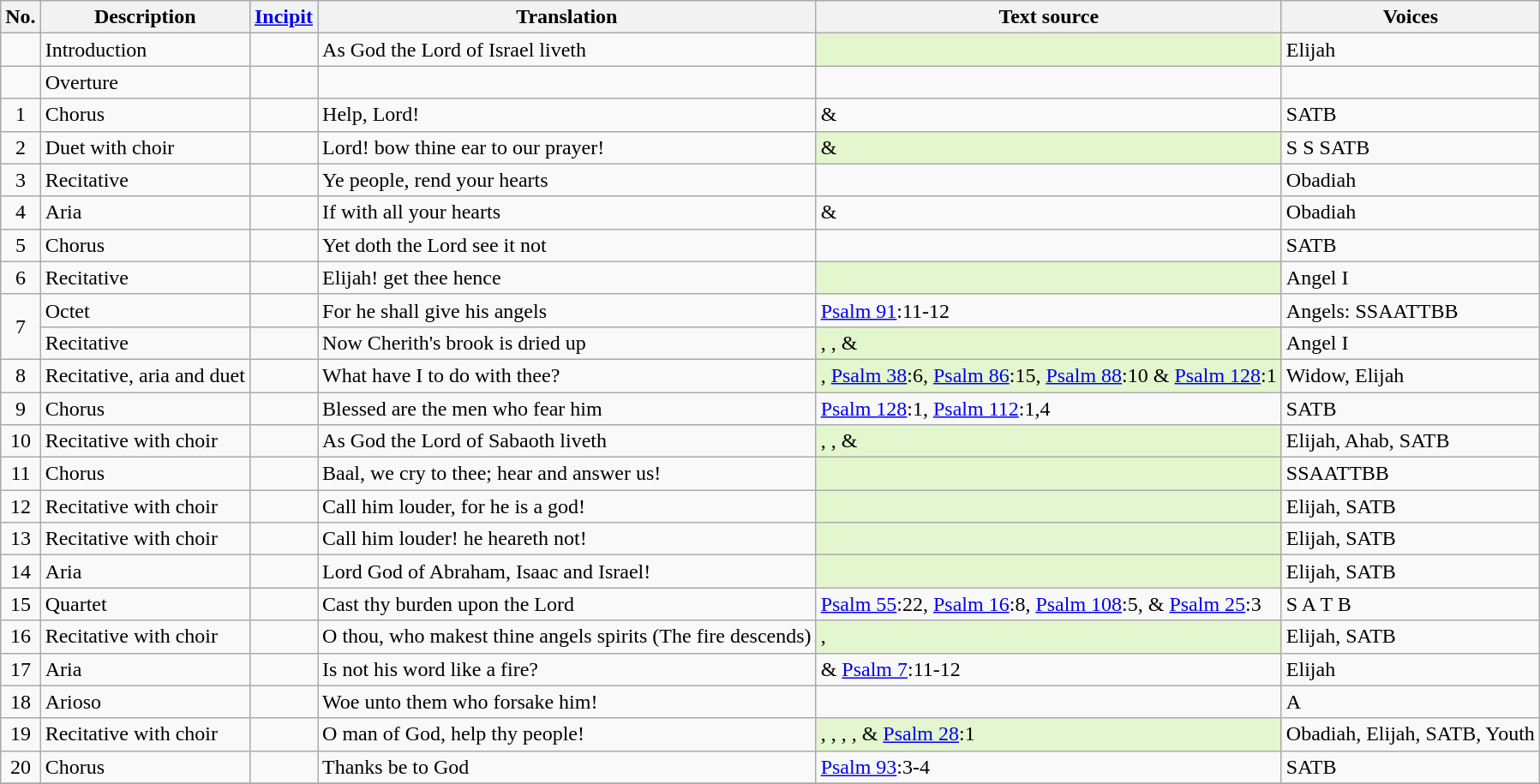<table class="wikitable plainrowheaders">
<tr>
<th scope="col">No.</th>
<th scope="col">Description</th>
<th scope="col"><a href='#'>Incipit</a></th>
<th scope="col">Translation</th>
<th scope="col">Text source</th>
<th scope="col">Voices<br></th>
</tr>
<tr id = Introduction>
<td></td>
<td>Introduction</td>
<td><em></em></td>
<td>As God the Lord of Israel liveth</td>
<td style="background: #E3F6CE;"></td>
<td>Elijah </td>
</tr>
<tr id = Overture>
<td></td>
<td>Overture</td>
<td></td>
<td></td>
<td></td>
<td></td>
</tr>
<tr id = 1>
<td style="text-align: center;">1</td>
<td>Chorus</td>
<td><em></em></td>
<td>Help, Lord!</td>
<td> & </td>
<td>SATB</td>
</tr>
<tr id = 2>
<td style="text-align: center;">2</td>
<td>Duet with choir</td>
<td><em></em></td>
<td>Lord! bow thine ear to our prayer!</td>
<td style="background: #E3F6CE;"> & </td>
<td>S  S  SATB</td>
</tr>
<tr id = 3>
<td style="text-align: center;">3</td>
<td>Recitative</td>
<td><em></em></td>
<td>Ye people, rend your hearts</td>
<td></td>
<td>Obadiah</td>
</tr>
<tr id = 4>
<td style="text-align: center;">4</td>
<td>Aria</td>
<td><em></em></td>
<td>If with all your hearts</td>
<td> & </td>
<td>Obadiah</td>
</tr>
<tr id = 5>
<td style="text-align: center;">5</td>
<td>Chorus</td>
<td><em></em></td>
<td>Yet doth the Lord see it not</td>
<td></td>
<td>SATB</td>
</tr>
<tr id = 6>
<td style="text-align: center;">6</td>
<td>Recitative</td>
<td><em></em></td>
<td>Elijah! get thee hence</td>
<td style="background: #E3F6CE;"></td>
<td>Angel I</td>
</tr>
<tr id = 7>
<td rowspan="2" style="text-align: center;">7</td>
<td>Octet</td>
<td><em></em></td>
<td>For he shall give his angels</td>
<td><a href='#'>Psalm 91</a>:11-12</td>
<td>Angels: SSAATTBB</td>
</tr>
<tr>
<td>Recitative</td>
<td><em></em></td>
<td>Now Cherith's brook is dried up</td>
<td style="background: #E3F6CE;">, , & </td>
<td>Angel I</td>
</tr>
<tr id = 8>
<td style="text-align: center;">8</td>
<td>Recitative, aria and duet</td>
<td><em></em></td>
<td>What have I to do with thee?</td>
<td style="background: #E3F6CE;">, <a href='#'>Psalm 38</a>:6, <a href='#'>Psalm 86</a>:15, <a href='#'>Psalm 88</a>:10 & <a href='#'>Psalm 128</a>:1</td>
<td>Widow, Elijah</td>
</tr>
<tr id = 9>
<td style="text-align: center;">9</td>
<td>Chorus</td>
<td><em></em></td>
<td>Blessed are the men who fear him</td>
<td><a href='#'>Psalm 128</a>:1, <a href='#'>Psalm 112</a>:1,4</td>
<td>SATB</td>
</tr>
<tr id = 10>
<td style="text-align: center;">10</td>
<td>Recitative with choir</td>
<td><em></em></td>
<td>As God the Lord of Sabaoth liveth</td>
<td style="background: #E3F6CE;">, , & </td>
<td>Elijah, Ahab, SATB</td>
</tr>
<tr id = 11>
<td style="text-align: center;">11</td>
<td>Chorus</td>
<td><em></em></td>
<td>Baal, we cry to thee; hear and answer us!</td>
<td style="background: #E3F6CE;"></td>
<td>SSAATTBB</td>
</tr>
<tr id = 12>
<td style="text-align: center;">12</td>
<td>Recitative with choir</td>
<td><em></em></td>
<td>Call him louder, for he is a god!</td>
<td style="background: #E3F6CE;"></td>
<td>Elijah, SATB</td>
</tr>
<tr id = 13>
<td style="text-align: center;">13</td>
<td>Recitative with choir</td>
<td><em></em></td>
<td>Call him louder! he heareth not!</td>
<td style="background: #E3F6CE;"></td>
<td>Elijah, SATB</td>
</tr>
<tr id = 14>
<td style="text-align: center;">14</td>
<td>Aria</td>
<td><em></em></td>
<td>Lord God of Abraham, Isaac and Israel!</td>
<td style="background: #E3F6CE;"></td>
<td>Elijah, SATB</td>
</tr>
<tr id = 15>
<td style="text-align: center;">15</td>
<td>Quartet</td>
<td><em></em></td>
<td>Cast thy burden upon the Lord</td>
<td><a href='#'>Psalm 55</a>:22, <a href='#'>Psalm 16</a>:8, <a href='#'>Psalm 108</a>:5, & <a href='#'>Psalm 25</a>:3</td>
<td>S A T B</td>
</tr>
<tr id = 16>
<td style="text-align: center;">16</td>
<td>Recitative with choir</td>
<td><em></em></td>
<td>O thou, who makest thine angels spirits (The fire descends)</td>
<td style="background: #E3F6CE;">, </td>
<td>Elijah, SATB</td>
</tr>
<tr id = 17>
<td style="text-align: center;">17</td>
<td>Aria</td>
<td><em></em></td>
<td>Is not his word like a fire?</td>
<td> & <a href='#'>Psalm 7</a>:11-12</td>
<td>Elijah</td>
</tr>
<tr id = 18>
<td style="text-align: center;">18</td>
<td>Arioso</td>
<td><em></em></td>
<td>Woe unto them who forsake him!</td>
<td></td>
<td>A</td>
</tr>
<tr id = 19>
<td style="text-align: center;">19</td>
<td>Recitative with choir</td>
<td><em></em></td>
<td>O man of God, help thy people!</td>
<td style="background: #E3F6CE;">, , , , & <a href='#'>Psalm 28</a>:1</td>
<td>Obadiah, Elijah, SATB, Youth</td>
</tr>
<tr id = 20>
<td style="text-align: center;">20</td>
<td>Chorus</td>
<td><em></em></td>
<td>Thanks be to God</td>
<td><a href='#'>Psalm 93</a>:3-4</td>
<td>SATB</td>
</tr>
<tr>
</tr>
</table>
